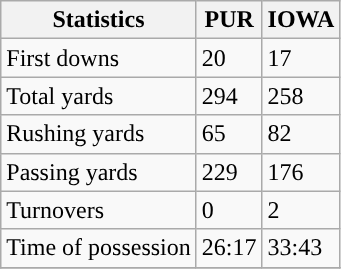<table class="wikitable">
<tr>
<th>Statistics</th>
<th>PUR</th>
<th>IOWA</th>
</tr>
<tr>
<td>First downs</td>
<td>20</td>
<td>17</td>
</tr>
<tr>
<td>Total yards</td>
<td>294</td>
<td>258</td>
</tr>
<tr>
<td>Rushing yards</td>
<td>65</td>
<td>82</td>
</tr>
<tr>
<td>Passing yards</td>
<td>229</td>
<td>176</td>
</tr>
<tr>
<td>Turnovers</td>
<td>0</td>
<td>2</td>
</tr>
<tr>
<td>Time of possession</td>
<td>26:17</td>
<td>33:43</td>
</tr>
<tr>
</tr>
</table>
